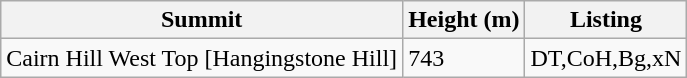<table class="wikitable sortable">
<tr>
<th>Summit</th>
<th>Height (m)</th>
<th>Listing</th>
</tr>
<tr>
<td>Cairn Hill West Top [Hangingstone Hill]</td>
<td>743</td>
<td>DT,CoH,Bg,xN</td>
</tr>
</table>
